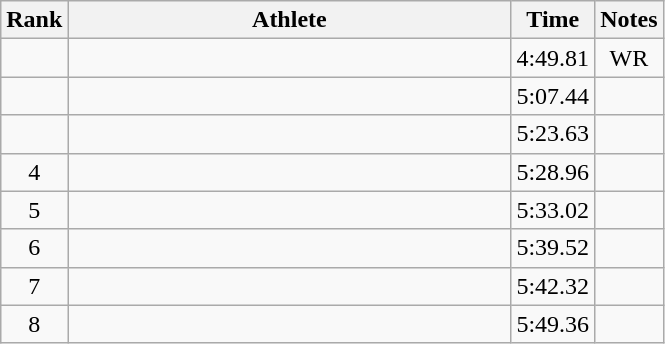<table class="wikitable" style="text-align:center">
<tr>
<th>Rank</th>
<th Style="width:18em">Athlete</th>
<th>Time</th>
<th>Notes</th>
</tr>
<tr>
<td></td>
<td style="text-align:left"></td>
<td>4:49.81</td>
<td>WR</td>
</tr>
<tr>
<td></td>
<td style="text-align:left"></td>
<td>5:07.44</td>
<td></td>
</tr>
<tr>
<td></td>
<td style="text-align:left"></td>
<td>5:23.63</td>
<td></td>
</tr>
<tr>
<td>4</td>
<td style="text-align:left"></td>
<td>5:28.96</td>
<td></td>
</tr>
<tr>
<td>5</td>
<td style="text-align:left"></td>
<td>5:33.02</td>
<td></td>
</tr>
<tr>
<td>6</td>
<td style="text-align:left"></td>
<td>5:39.52</td>
<td></td>
</tr>
<tr>
<td>7</td>
<td style="text-align:left"></td>
<td>5:42.32</td>
<td></td>
</tr>
<tr>
<td>8</td>
<td style="text-align:left"></td>
<td>5:49.36</td>
<td></td>
</tr>
</table>
